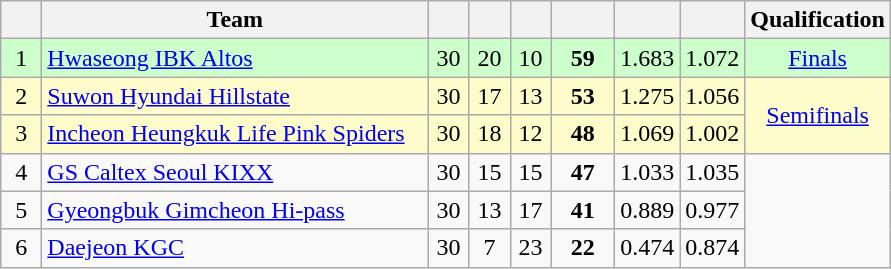<table class="wikitable" style="text-align:center;">
<tr>
<th width=20></th>
<th width=250>Team</th>
<th width=20></th>
<th width=20></th>
<th width=20></th>
<th width=35></th>
<th width=35></th>
<th width=35></th>
<th width=50>Qualification</th>
</tr>
<tr bgcolor=#ccffcc>
<td>1</td>
<td align=left><a href='#'>Hwaseong IBK Altos</a></td>
<td>30</td>
<td>20</td>
<td>10</td>
<td><strong>59</strong></td>
<td>1.683</td>
<td>1.072</td>
<td><a href='#'>Finals</a></td>
</tr>
<tr bgcolor=#fffccc>
<td>2</td>
<td align=left><a href='#'>Suwon Hyundai Hillstate</a></td>
<td>30</td>
<td>17</td>
<td>13</td>
<td><strong>53</strong></td>
<td>1.275</td>
<td>1.056</td>
<td rowspan="2"><a href='#'>Semifinals</a></td>
</tr>
<tr bgcolor=#fffccc>
<td>3</td>
<td align=left><a href='#'>Incheon Heungkuk Life Pink Spiders</a></td>
<td>30</td>
<td>18</td>
<td>12</td>
<td><strong>48</strong></td>
<td>1.069</td>
<td>1.002</td>
</tr>
<tr>
<td>4</td>
<td align=left><a href='#'>GS Caltex Seoul KIXX</a></td>
<td>30</td>
<td>15</td>
<td>15</td>
<td><strong>47</strong></td>
<td>1.033</td>
<td>1.035</td>
<td rowspan="3"></td>
</tr>
<tr>
<td>5</td>
<td align=left><a href='#'>Gyeongbuk Gimcheon Hi-pass</a></td>
<td>30</td>
<td>13</td>
<td>17</td>
<td><strong>41</strong></td>
<td>0.889</td>
<td>0.977</td>
</tr>
<tr>
<td>6</td>
<td align=left><a href='#'>Daejeon KGC</a></td>
<td>30</td>
<td>7</td>
<td>23</td>
<td><strong>22</strong></td>
<td>0.474</td>
<td>0.874</td>
</tr>
</table>
